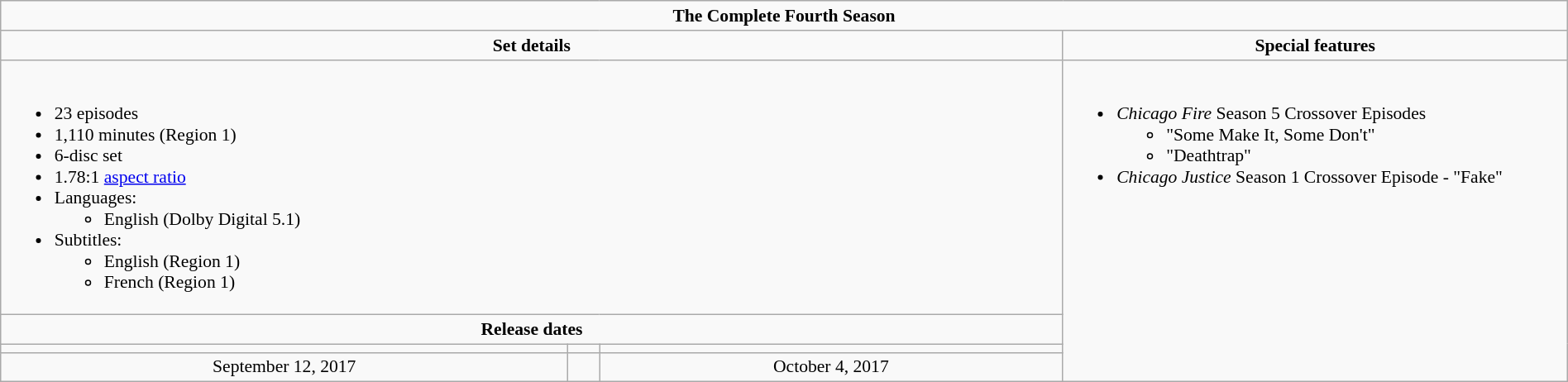<table class="wikitable plainrowheaders" style="font-size:90%; text-align:center; width: 100%; margin-left: auto; margin-right: auto;">
<tr>
<td colspan="6"><strong>The Complete Fourth Season</strong></td>
</tr>
<tr>
<td align="center" width="300" colspan="3"><strong>Set details</strong></td>
<td width="400" align="center"><strong>Special features</strong></td>
</tr>
<tr valign="top">
<td colspan="3" align="left" width="300"><br><ul><li>23 episodes</li><li>1,110 minutes (Region 1)</li><li>6-disc set</li><li>1.78:1 <a href='#'>aspect ratio</a></li><li>Languages:<ul><li>English (Dolby Digital 5.1)</li></ul></li><li>Subtitles:<ul><li>English (Region 1)</li><li>French (Region 1)</li></ul></li></ul></td>
<td rowspan="4" align="left" width="400"><br><ul><li><em>Chicago Fire</em> Season 5 Crossover Episodes<ul><li>"Some Make It, Some Don't"</li><li>"Deathtrap"</li></ul></li><li><em>Chicago Justice</em> Season 1 Crossover Episode - "Fake"</li></ul></td>
</tr>
<tr>
<td colspan="3" align="center"><strong>Release dates</strong></td>
</tr>
<tr>
<td align="center"></td>
<td align="center"></td>
<td align="center"></td>
</tr>
<tr>
<td align="center">September 12, 2017</td>
<td align="center"></td>
<td align="center">October 4, 2017</td>
</tr>
</table>
